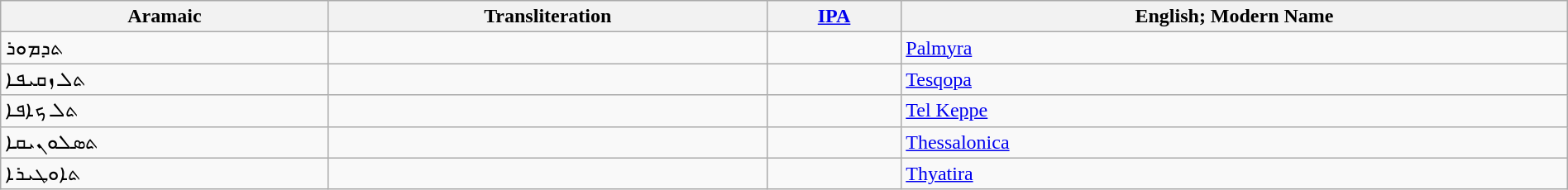<table class="wikitable" width="100%">
<tr>
<th>Aramaic</th>
<th>Transliteration</th>
<th><a href='#'>IPA</a></th>
<th>English; Modern Name</th>
</tr>
<tr>
<td>ܬܕܡܘܪ</td>
<td><em></em></td>
<td></td>
<td><a href='#'>Palmyra</a></td>
</tr>
<tr>
<td>ܬܠ ܙܩܝܦܐ</td>
<td><em></em></td>
<td></td>
<td><a href='#'>Tesqopa</a></td>
</tr>
<tr>
<td>ܬܠ ܟܐܦܐ</td>
<td><em></em></td>
<td></td>
<td><a href='#'>Tel Keppe</a></td>
</tr>
<tr>
<td>ܬܣܠܘܢܝܩܐ</td>
<td><em></em></td>
<td></td>
<td><a href='#'>Thessalonica</a></td>
</tr>
<tr>
<td>ܬܐܘܛܝܪܐ</td>
<td><em></em></td>
<td></td>
<td><a href='#'>Thyatira</a></td>
</tr>
</table>
